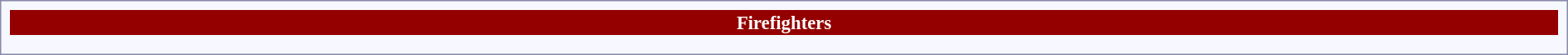<table style="border:1px solid #8888aa; background-color:#f7f8ff; padding:5px; font-size:95%; margin: 0px 12px 12px 0px; width: 100%;">
<tr style="background-color:#CCCCCC; width: 100%">
<th colspan="5" style="background:#940000; color: white;">Firefighters</th>
</tr>
<tr style="text-align:center;">
<td rowspan="2"></td>
<td></td>
<td></td>
<td></td>
</tr>
<tr style="text-align:center;">
<th></th>
<th></th>
<th></th>
</tr>
</table>
